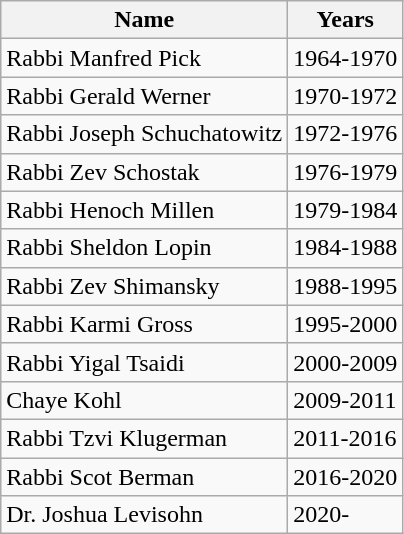<table class="wikitable">
<tr>
<th>Name</th>
<th>Years</th>
</tr>
<tr>
<td>Rabbi Manfred Pick</td>
<td>1964-1970</td>
</tr>
<tr>
<td>Rabbi Gerald Werner</td>
<td>1970-1972</td>
</tr>
<tr>
<td>Rabbi Joseph Schuchatowitz</td>
<td>1972-1976</td>
</tr>
<tr>
<td>Rabbi Zev Schostak</td>
<td>1976-1979</td>
</tr>
<tr>
<td>Rabbi Henoch Millen</td>
<td>1979-1984</td>
</tr>
<tr>
<td>Rabbi Sheldon Lopin</td>
<td>1984-1988</td>
</tr>
<tr>
<td>Rabbi Zev Shimansky</td>
<td>1988-1995</td>
</tr>
<tr>
<td>Rabbi Karmi Gross</td>
<td>1995-2000</td>
</tr>
<tr>
<td>Rabbi Yigal Tsaidi</td>
<td>2000-2009</td>
</tr>
<tr>
<td>Chaye Kohl</td>
<td>2009-2011</td>
</tr>
<tr>
<td>Rabbi Tzvi Klugerman</td>
<td>2011-2016</td>
</tr>
<tr>
<td>Rabbi Scot Berman</td>
<td>2016-2020</td>
</tr>
<tr>
<td>Dr. Joshua Levisohn</td>
<td>2020-</td>
</tr>
</table>
